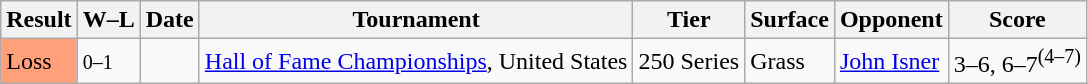<table class="sortable wikitable">
<tr>
<th>Result</th>
<th class=unsortable>W–L</th>
<th>Date</th>
<th>Tournament</th>
<th>Tier</th>
<th>Surface</th>
<th>Opponent</th>
<th class=unsortable>Score</th>
</tr>
<tr>
<td bgcolor=FFA07A>Loss</td>
<td><small>0–1</small></td>
<td><a href='#'></a></td>
<td><a href='#'>Hall of Fame Championships</a>, United States</td>
<td>250 Series</td>
<td>Grass</td>
<td> <a href='#'>John Isner</a></td>
<td>3–6, 6–7<sup>(4–7)</sup></td>
</tr>
</table>
